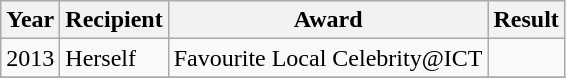<table class="wikitable">
<tr>
<th>Year</th>
<th>Recipient</th>
<th>Award</th>
<th>Result</th>
</tr>
<tr>
<td>2013</td>
<td>Herself</td>
<td>Favourite Local Celebrity@ICT</td>
<td></td>
</tr>
<tr>
</tr>
</table>
